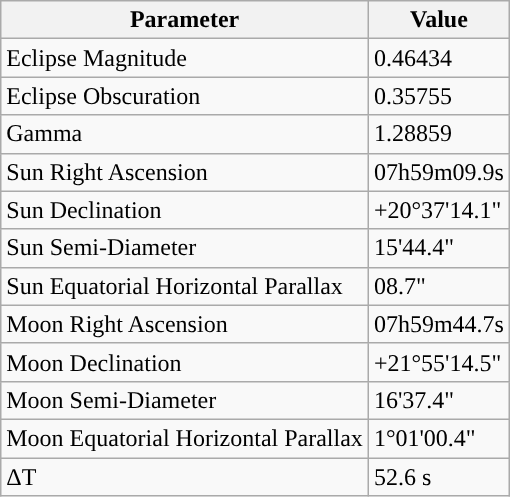<table class="wikitable">
<tr>
<th>Parameter</th>
<th>Value</th>
</tr>
<tr>
<td>Eclipse Magnitude</td>
<td>0.46434</td>
</tr>
<tr>
<td>Eclipse Obscuration</td>
<td>0.35755</td>
</tr>
<tr>
<td>Gamma</td>
<td>1.28859</td>
</tr>
<tr>
<td>Sun Right Ascension</td>
<td>07h59m09.9s</td>
</tr>
<tr>
<td>Sun Declination</td>
<td>+20°37'14.1"</td>
</tr>
<tr>
<td>Sun Semi-Diameter</td>
<td>15'44.4"</td>
</tr>
<tr>
<td>Sun Equatorial Horizontal Parallax</td>
<td>08.7"</td>
</tr>
<tr>
<td>Moon Right Ascension</td>
<td>07h59m44.7s</td>
</tr>
<tr>
<td>Moon Declination</td>
<td>+21°55'14.5"</td>
</tr>
<tr>
<td>Moon Semi-Diameter</td>
<td>16'37.4"</td>
</tr>
<tr>
<td>Moon Equatorial Horizontal Parallax</td>
<td>1°01'00.4"</td>
</tr>
<tr>
<td>ΔT</td>
<td>52.6 s</td>
</tr>
</table>
